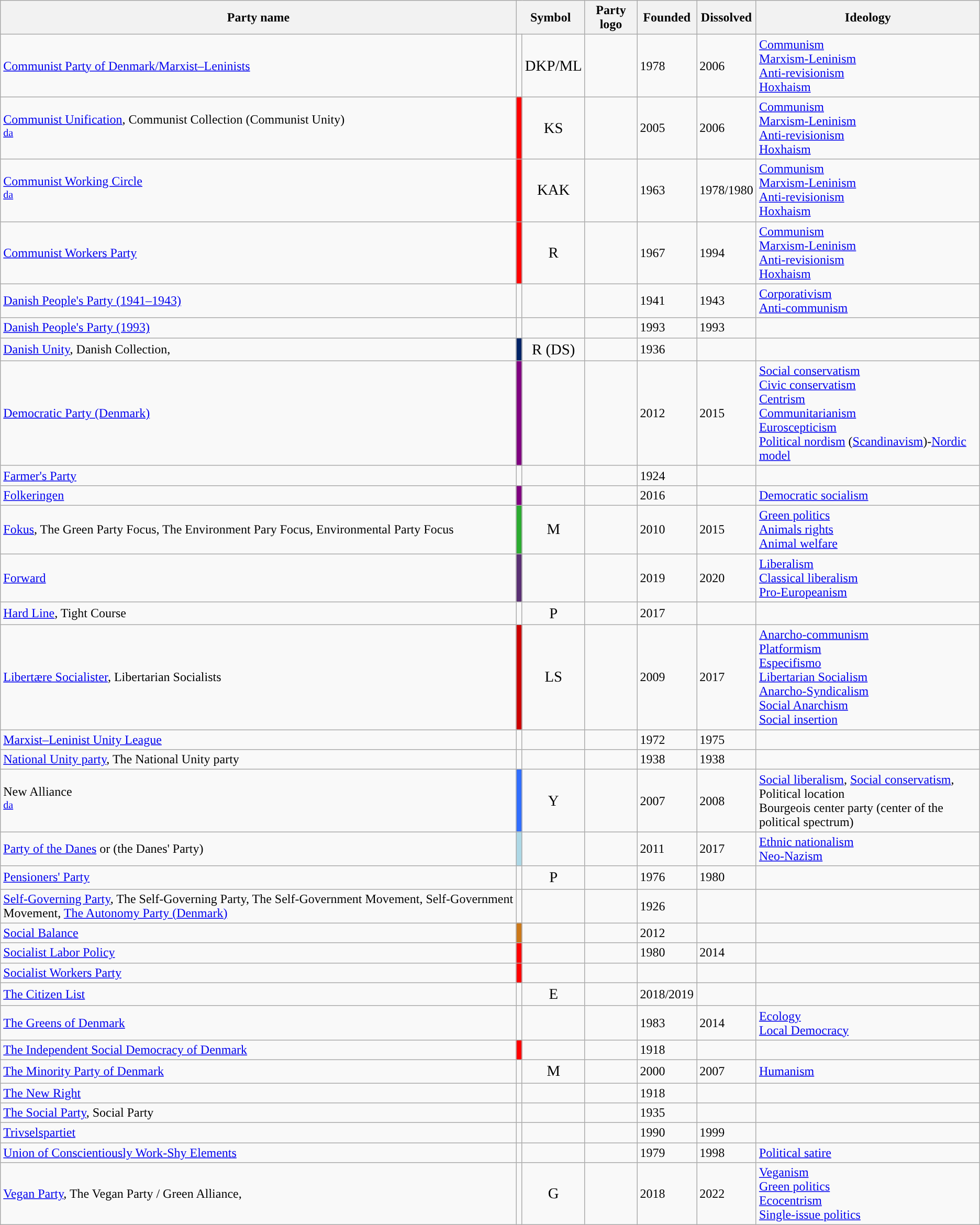<table class ="wikitable sortable">
<tr>
<th>Party name</th>
<th colspan=2>Symbol</th>
<th>Party logo</th>
<th>Founded</th>
<th>Dissolved</th>
<th class="unsortable">Ideology</th>
</tr>
<tr>
<td><a href='#'>Communist Party of Denmark/Marxist–Leninists</a><br></td>
<td></td>
<td style="text-align:center;"><big>DKP/ML</big></td>
<td></td>
<td>1978</td>
<td>2006</td>
<td><a href='#'>Communism</a><br><a href='#'>Marxism-Leninism</a><br><a href='#'>Anti-revisionism</a><br><a href='#'>Hoxhaism</a></td>
</tr>
<tr>
<td><a href='#'>Communist Unification</a>, Communist Collection (Communist Unity)<br><sup><a href='#'>da</a></sup></td>
<td bgcolor="red"></td>
<td style="text-align:center;"><big>KS</big></td>
<td></td>
<td>2005</td>
<td>2006</td>
<td><a href='#'>Communism</a><br><a href='#'>Marxism-Leninism</a><br><a href='#'>Anti-revisionism</a><br><a href='#'>Hoxhaism</a></td>
</tr>
<tr>
<td><a href='#'>Communist Working Circle</a><br><sup><a href='#'>da</a></sup></td>
<td bgcolor="red"></td>
<td style="text-align:center;"><big>KAK</big></td>
<td></td>
<td>1963</td>
<td>1978/1980</td>
<td><a href='#'>Communism</a><br><a href='#'>Marxism-Leninism</a><br><a href='#'>Anti-revisionism</a><br><a href='#'>Hoxhaism</a></td>
</tr>
<tr>
<td><a href='#'>Communist Workers Party</a><br></td>
<td bgcolor="red"></td>
<td style="text-align:center;"><big>R</big></td>
<td></td>
<td>1967</td>
<td>1994</td>
<td><a href='#'>Communism</a><br><a href='#'>Marxism-Leninism</a><br><a href='#'>Anti-revisionism</a><br><a href='#'>Hoxhaism</a></td>
</tr>
<tr>
<td><a href='#'>Danish People's Party (1941–1943)</a><br></td>
<td bgcolor=""></td>
<td style="text-align:center;"><big></big></td>
<td></td>
<td>1941</td>
<td>1943</td>
<td><a href='#'>Corporativism</a><br><a href='#'>Anti-communism</a></td>
</tr>
<tr>
<td><a href='#'>Danish People's Party (1993)</a><br></td>
<td bgcolor=""></td>
<td style="text-align:center;"><big></big></td>
<td></td>
<td>1993</td>
<td>1993</td>
<td></td>
</tr>
<tr>
<td><a href='#'>Danish Unity</a>, Danish Collection,<br></td>
<td bgcolor=#002366></td>
<td style="text-align:center;"><big>R (DS)</big></td>
<td></td>
<td>1936</td>
<td></td>
<td></td>
</tr>
<tr>
<td><a href='#'>Democratic Party (Denmark)</a><br></td>
<td bgcolor="purple"></td>
<td style="text-align:center;"><big></big></td>
<td></td>
<td>2012</td>
<td>2015</td>
<td><a href='#'>Social conservatism</a><br><a href='#'>Civic conservatism</a><br><a href='#'>Centrism</a><br><a href='#'>Communitarianism</a><br><a href='#'>Euroscepticism</a><br><a href='#'>Political nordism</a> (<a href='#'>Scandinavism</a>)-<a href='#'>Nordic model</a></td>
</tr>
<tr>
<td><a href='#'>Farmer's Party</a><br></td>
<td bgcolor=""></td>
<td style="text-align:center;"><big></big></td>
<td></td>
<td>1924</td>
<td></td>
<td></td>
</tr>
<tr>
<td><a href='#'>Folkeringen</a></td>
<td bgcolor="purple"></td>
<td style="text-align:center;"><big></big></td>
<td></td>
<td>2016</td>
<td></td>
<td><a href='#'>Democratic socialism</a></td>
</tr>
<tr>
<td><a href='#'>Fokus</a>, The Green Party Focus, The Environment Pary Focus, Environmental Party Focus<br></td>
<td bgcolor="#2BAB30"></td>
<td style="text-align:center;"><big>M</big></td>
<td></td>
<td>2010</td>
<td>2015</td>
<td><a href='#'>Green politics</a><br><a href='#'>Animals rights</a><br><a href='#'>Animal welfare</a></td>
</tr>
<tr>
<td><a href='#'>Forward</a><br></td>
<td bgcolor="#5A3073"></td>
<td style="text-align:center;"><big></big></td>
<td></td>
<td>2019</td>
<td>2020</td>
<td><a href='#'>Liberalism</a><br><a href='#'>Classical liberalism</a><br><a href='#'>Pro-Europeanism</a></td>
</tr>
<tr>
<td><a href='#'>Hard Line</a>, Tight Course<br></td>
<td></td>
<td style="text-align:center;"><big>P</big></td>
<td></td>
<td>2017</td>
<td></td>
<td></td>
</tr>
<tr>
<td><a href='#'>Libertære Socialister</a>, Libertarian Socialists<br></td>
<td bgcolor="#cc0000"></td>
<td style="text-align:center;"><big>LS</big></td>
<td></td>
<td>2009</td>
<td>2017</td>
<td><a href='#'>Anarcho-communism</a><br><a href='#'>Platformism</a><br><a href='#'>Especifismo</a><br><a href='#'>Libertarian Socialism</a><br><a href='#'>Anarcho-Syndicalism</a><br><a href='#'>Social Anarchism</a><br><a href='#'>Social insertion</a></td>
</tr>
<tr>
<td><a href='#'>Marxist–Leninist Unity League</a><br></td>
<td bgcolor=""></td>
<td style="text-align:center;"><big></big></td>
<td></td>
<td>1972</td>
<td>1975</td>
<td></td>
</tr>
<tr>
<td><a href='#'>National Unity party</a>, The National Unity party<br></td>
<td bgcolor=""></td>
<td style="text-align:center;"><big></big></td>
<td></td>
<td>1938</td>
<td>1938</td>
<td></td>
</tr>
<tr>
<td>New Alliance<br><sup><a href='#'>da</a></sup></td>
<td bgcolor="#306EFF"></td>
<td style="text-align:center;"><big>Y</big></td>
<td></td>
<td>2007</td>
<td>2008</td>
<td><a href='#'>Social liberalism</a>, <a href='#'>Social conservatism</a>, Political location<br>Bourgeois center party (center of the political spectrum)</td>
</tr>
<tr>
<td><a href='#'>Party of the Danes</a> or (the Danes' Party)<br></td>
<td bgcolor="#ADD8E6"></td>
<td style="text-align:center;"><big></big></td>
<td></td>
<td>2011</td>
<td>2017</td>
<td><a href='#'>Ethnic nationalism</a><br><a href='#'>Neo-Nazism</a></td>
</tr>
<tr>
<td><a href='#'>Pensioners' Party</a><br></td>
<td></td>
<td style="text-align:center;"><big>P</big></td>
<td></td>
<td>1976</td>
<td>1980</td>
<td></td>
</tr>
<tr>
<td><a href='#'>Self-Governing Party</a>, The Self-Governing Party, The Self-Government Movement, Self-Government Movement, <a href='#'>The Autonomy Party (Denmark)</a><br></td>
<td bgcolor=""></td>
<td style="text-align:center;"><big></big></td>
<td></td>
<td>1926</td>
<td></td>
<td></td>
</tr>
<tr>
<td><a href='#'>Social Balance</a><br></td>
<td bgcolor="#cc7819"></td>
<td style="text-align:center;"></td>
<td></td>
<td>2012</td>
<td></td>
<td></td>
</tr>
<tr>
<td><a href='#'>Socialist Labor Policy</a><br></td>
<td bgcolor="red"></td>
<td style="text-align:center;"><big></big></td>
<td></td>
<td>1980</td>
<td>2014</td>
<td></td>
</tr>
<tr>
<td><a href='#'>Socialist Workers Party</a><br></td>
<td bgcolor="red"></td>
<td style="text-align:center;"><big></big></td>
<td></td>
<td></td>
<td></td>
<td></td>
</tr>
<tr>
<td><a href='#'>The Citizen List</a><br></td>
<td></td>
<td style="text-align:center;"><big>E</big></td>
<td></td>
<td>2018/2019</td>
<td></td>
<td></td>
</tr>
<tr>
<td><a href='#'>The Greens of Denmark</a><br></td>
<td></td>
<td style="text-align:center;"><big></big></td>
<td></td>
<td>1983</td>
<td>2014</td>
<td><a href='#'>Ecology</a><br><a href='#'>Local Democracy</a></td>
</tr>
<tr>
<td><a href='#'>The Independent Social Democracy of Denmark</a><br></td>
<td bgcolor="red"></td>
<td style="text-align:center;"><big></big></td>
<td></td>
<td>1918</td>
<td></td>
<td></td>
</tr>
<tr>
<td><a href='#'>The Minority Party of Denmark</a><br></td>
<td bgcolor=""></td>
<td style="text-align:center;"><big>M</big></td>
<td></td>
<td>2000</td>
<td>2007</td>
<td><a href='#'>Humanism</a></td>
</tr>
<tr>
<td><a href='#'>The New Right</a><br></td>
<td bgcolor=""></td>
<td style="text-align:center;"><big></big></td>
<td></td>
<td>1918</td>
<td></td>
<td></td>
</tr>
<tr>
<td><a href='#'>The Social Party</a>, Social Party<br></td>
<td bgcolor=""></td>
<td style="text-align:center;"><big></big></td>
<td></td>
<td>1935</td>
<td></td>
<td></td>
</tr>
<tr>
<td><a href='#'>Trivselspartiet</a><br></td>
<td bgcolor=""></td>
<td style="text-align:center;"><big></big></td>
<td></td>
<td>1990</td>
<td>1999</td>
<td></td>
</tr>
<tr>
<td><a href='#'>Union of Conscientiously Work-Shy Elements</a><br></td>
<td bgcolor=""></td>
<td style="text-align:center;"><big></big></td>
<td></td>
<td>1979</td>
<td>1998</td>
<td><a href='#'>Political satire</a></td>
</tr>
<tr>
<td><a href='#'>Vegan Party</a>, The Vegan Party / Green Alliance, <br></td>
<td></td>
<td style="text-align:center;"><big>G</big></td>
<td><br></td>
<td>2018</td>
<td>2022</td>
<td><a href='#'>Veganism</a><br><a href='#'>Green politics</a><br><a href='#'>Ecocentrism</a><br><a href='#'>Single-issue politics</a></td>
</tr>
</table>
